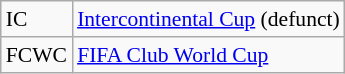<table class="wikitable" style="font-size:90%;">
<tr>
<td>IC</td>
<td><a href='#'>Intercontinental Cup</a> (defunct)</td>
</tr>
<tr>
<td>FCWC</td>
<td><a href='#'>FIFA Club World Cup</a></td>
</tr>
</table>
